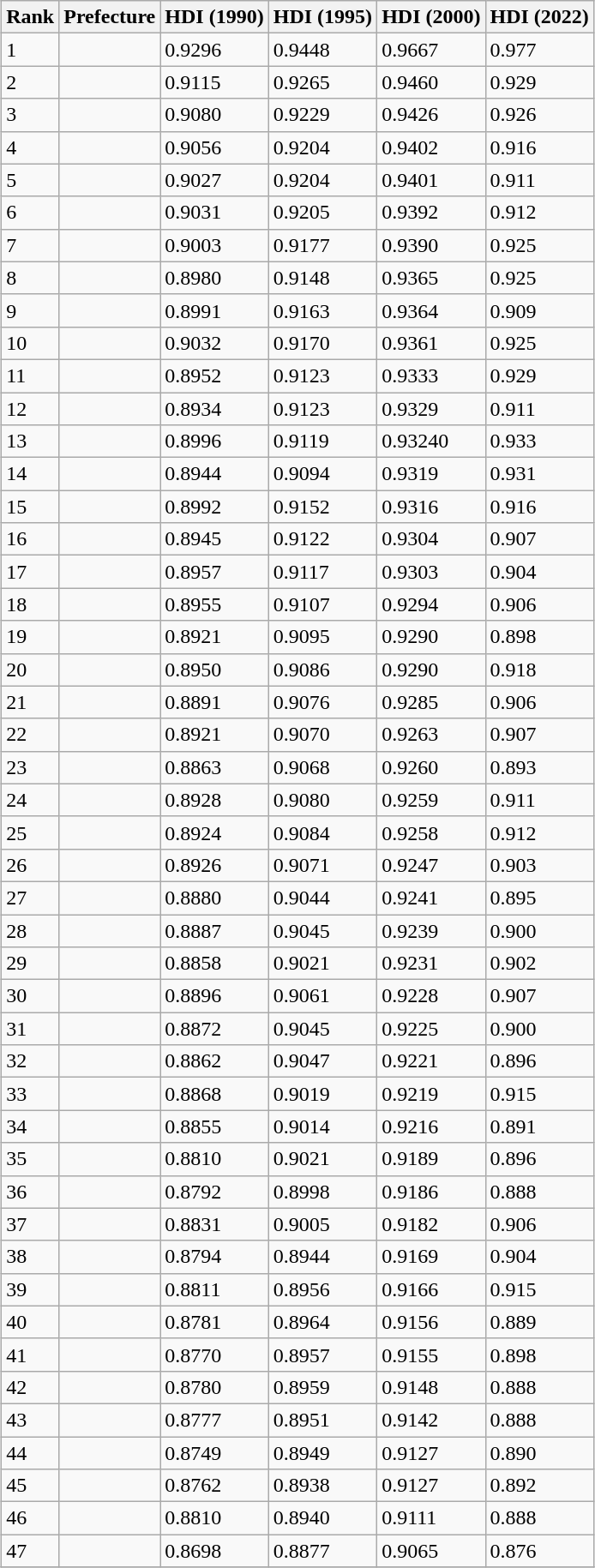<table class="wikitable sortable" style="margin:0.5em auto">
<tr>
<th>Rank</th>
<th>Prefecture</th>
<th>HDI (1990)</th>
<th>HDI (1995)</th>
<th>HDI (2000)</th>
<th>HDI (2022)</th>
</tr>
<tr>
<td>1</td>
<td></td>
<td>0.9296</td>
<td>0.9448</td>
<td>0.9667</td>
<td>0.977</td>
</tr>
<tr>
<td>2</td>
<td></td>
<td>0.9115</td>
<td>0.9265</td>
<td>0.9460</td>
<td>0.929</td>
</tr>
<tr>
<td>3</td>
<td></td>
<td>0.9080</td>
<td>0.9229</td>
<td>0.9426</td>
<td>0.926</td>
</tr>
<tr>
<td>4</td>
<td></td>
<td>0.9056</td>
<td>0.9204</td>
<td>0.9402</td>
<td>0.916</td>
</tr>
<tr>
<td>5</td>
<td></td>
<td>0.9027</td>
<td>0.9204</td>
<td>0.9401</td>
<td>0.911</td>
</tr>
<tr>
<td>6</td>
<td></td>
<td>0.9031</td>
<td>0.9205</td>
<td>0.9392</td>
<td>0.912</td>
</tr>
<tr>
<td>7</td>
<td></td>
<td>0.9003</td>
<td>0.9177</td>
<td>0.9390</td>
<td>0.925</td>
</tr>
<tr>
<td>8</td>
<td></td>
<td>0.8980</td>
<td>0.9148</td>
<td>0.9365</td>
<td>0.925</td>
</tr>
<tr>
<td>9</td>
<td></td>
<td>0.8991</td>
<td>0.9163</td>
<td>0.9364</td>
<td>0.909</td>
</tr>
<tr>
<td>10</td>
<td></td>
<td>0.9032</td>
<td>0.9170</td>
<td>0.9361</td>
<td>0.925</td>
</tr>
<tr>
<td>11</td>
<td></td>
<td>0.8952</td>
<td>0.9123</td>
<td>0.9333</td>
<td>0.929</td>
</tr>
<tr>
<td>12</td>
<td></td>
<td>0.8934</td>
<td>0.9123</td>
<td>0.9329</td>
<td>0.911</td>
</tr>
<tr>
<td>13</td>
<td></td>
<td>0.8996</td>
<td>0.9119</td>
<td>0.93240</td>
<td>0.933</td>
</tr>
<tr>
<td>14</td>
<td></td>
<td>0.8944</td>
<td>0.9094</td>
<td>0.9319</td>
<td>0.931</td>
</tr>
<tr>
<td>15</td>
<td></td>
<td>0.8992</td>
<td>0.9152</td>
<td>0.9316</td>
<td>0.916</td>
</tr>
<tr>
<td>16</td>
<td></td>
<td>0.8945</td>
<td>0.9122</td>
<td>0.9304</td>
<td>0.907</td>
</tr>
<tr>
<td>17</td>
<td></td>
<td>0.8957</td>
<td>0.9117</td>
<td>0.9303</td>
<td>0.904</td>
</tr>
<tr>
<td>18</td>
<td></td>
<td>0.8955</td>
<td>0.9107</td>
<td>0.9294</td>
<td>0.906</td>
</tr>
<tr>
<td>19</td>
<td></td>
<td>0.8921</td>
<td>0.9095</td>
<td>0.9290</td>
<td>0.898</td>
</tr>
<tr>
<td>20</td>
<td></td>
<td>0.8950</td>
<td>0.9086</td>
<td>0.9290</td>
<td>0.918</td>
</tr>
<tr>
<td>21</td>
<td></td>
<td>0.8891</td>
<td>0.9076</td>
<td>0.9285</td>
<td>0.906</td>
</tr>
<tr>
<td>22</td>
<td></td>
<td>0.8921</td>
<td>0.9070</td>
<td>0.9263</td>
<td>0.907</td>
</tr>
<tr>
<td>23</td>
<td></td>
<td>0.8863</td>
<td>0.9068</td>
<td>0.9260</td>
<td>0.893</td>
</tr>
<tr>
<td>24</td>
<td></td>
<td>0.8928</td>
<td>0.9080</td>
<td>0.9259</td>
<td>0.911</td>
</tr>
<tr>
<td>25</td>
<td></td>
<td>0.8924</td>
<td>0.9084</td>
<td>0.9258</td>
<td>0.912</td>
</tr>
<tr>
<td>26</td>
<td></td>
<td>0.8926</td>
<td>0.9071</td>
<td>0.9247</td>
<td>0.903</td>
</tr>
<tr>
<td>27</td>
<td></td>
<td>0.8880</td>
<td>0.9044</td>
<td>0.9241</td>
<td>0.895</td>
</tr>
<tr>
<td>28</td>
<td></td>
<td>0.8887</td>
<td>0.9045</td>
<td>0.9239</td>
<td>0.900</td>
</tr>
<tr>
<td>29</td>
<td></td>
<td>0.8858</td>
<td>0.9021</td>
<td>0.9231</td>
<td>0.902</td>
</tr>
<tr>
<td>30</td>
<td></td>
<td>0.8896</td>
<td>0.9061</td>
<td>0.9228</td>
<td>0.907</td>
</tr>
<tr>
<td>31</td>
<td></td>
<td>0.8872</td>
<td>0.9045</td>
<td>0.9225</td>
<td>0.900</td>
</tr>
<tr>
<td>32</td>
<td></td>
<td>0.8862</td>
<td>0.9047</td>
<td>0.9221</td>
<td>0.896</td>
</tr>
<tr>
<td>33</td>
<td></td>
<td>0.8868</td>
<td>0.9019</td>
<td>0.9219</td>
<td>0.915</td>
</tr>
<tr>
<td>34</td>
<td></td>
<td>0.8855</td>
<td>0.9014</td>
<td>0.9216</td>
<td>0.891</td>
</tr>
<tr>
<td>35</td>
<td></td>
<td>0.8810</td>
<td>0.9021</td>
<td>0.9189</td>
<td>0.896</td>
</tr>
<tr>
<td>36</td>
<td></td>
<td>0.8792</td>
<td>0.8998</td>
<td>0.9186</td>
<td>0.888</td>
</tr>
<tr>
<td>37</td>
<td></td>
<td>0.8831</td>
<td>0.9005</td>
<td>0.9182</td>
<td>0.906</td>
</tr>
<tr>
<td>38</td>
<td></td>
<td>0.8794</td>
<td>0.8944</td>
<td>0.9169</td>
<td>0.904</td>
</tr>
<tr>
<td>39</td>
<td></td>
<td>0.8811</td>
<td>0.8956</td>
<td>0.9166</td>
<td>0.915</td>
</tr>
<tr>
<td>40</td>
<td></td>
<td>0.8781</td>
<td>0.8964</td>
<td>0.9156</td>
<td>0.889</td>
</tr>
<tr>
<td>41</td>
<td></td>
<td>0.8770</td>
<td>0.8957</td>
<td>0.9155</td>
<td>0.898</td>
</tr>
<tr>
<td>42</td>
<td></td>
<td>0.8780</td>
<td>0.8959</td>
<td>0.9148</td>
<td>0.888</td>
</tr>
<tr>
<td>43</td>
<td></td>
<td>0.8777</td>
<td>0.8951</td>
<td>0.9142</td>
<td>0.888</td>
</tr>
<tr>
<td>44</td>
<td></td>
<td>0.8749</td>
<td>0.8949</td>
<td>0.9127</td>
<td>0.890</td>
</tr>
<tr>
<td>45</td>
<td></td>
<td>0.8762</td>
<td>0.8938</td>
<td>0.9127</td>
<td>0.892</td>
</tr>
<tr>
<td>46</td>
<td></td>
<td>0.8810</td>
<td>0.8940</td>
<td>0.9111</td>
<td>0.888</td>
</tr>
<tr>
<td>47</td>
<td></td>
<td>0.8698</td>
<td>0.8877</td>
<td>0.9065</td>
<td>0.876</td>
</tr>
<tr>
</tr>
</table>
